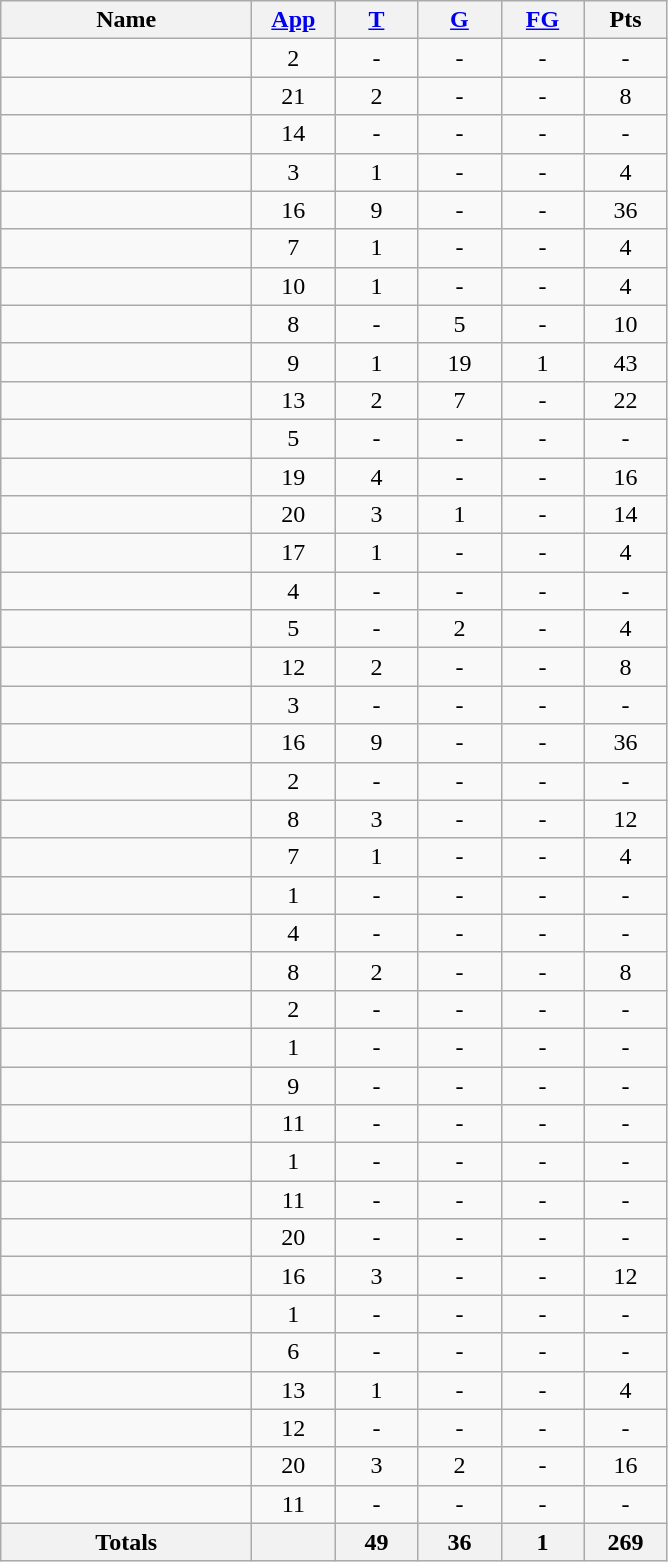<table class="wikitable sortable" style="text-align: center;">
<tr>
<th style="width:10em">Name</th>
<th style="width:3em"><a href='#'>App</a></th>
<th style="width:3em"><a href='#'>T</a></th>
<th style="width:3em"><a href='#'>G</a></th>
<th style="width:3em"><a href='#'>FG</a></th>
<th style="width:3em">Pts</th>
</tr>
<tr>
<td style="text-align:left;"></td>
<td>2</td>
<td>-</td>
<td>-</td>
<td>-</td>
<td>-</td>
</tr>
<tr>
<td style="text-align:left;"></td>
<td>21</td>
<td>2</td>
<td>-</td>
<td>-</td>
<td>8</td>
</tr>
<tr>
<td style="text-align:left;"></td>
<td>14</td>
<td>-</td>
<td>-</td>
<td>-</td>
<td>-</td>
</tr>
<tr>
<td style="text-align:left;"></td>
<td>3</td>
<td>1</td>
<td>-</td>
<td>-</td>
<td>4</td>
</tr>
<tr>
<td style="text-align:left;"></td>
<td>16</td>
<td>9</td>
<td>-</td>
<td>-</td>
<td>36</td>
</tr>
<tr>
<td style="text-align:left;"></td>
<td>7</td>
<td>1</td>
<td>-</td>
<td>-</td>
<td>4</td>
</tr>
<tr>
<td style="text-align:left;"></td>
<td>10</td>
<td>1</td>
<td>-</td>
<td>-</td>
<td>4</td>
</tr>
<tr>
<td style="text-align:left;"></td>
<td>8</td>
<td>-</td>
<td>5</td>
<td>-</td>
<td>10</td>
</tr>
<tr>
<td style="text-align:left;"></td>
<td>9</td>
<td>1</td>
<td>19</td>
<td>1</td>
<td>43</td>
</tr>
<tr>
<td style="text-align:left;"></td>
<td>13</td>
<td>2</td>
<td>7</td>
<td>-</td>
<td>22</td>
</tr>
<tr>
<td style="text-align:left;"></td>
<td>5</td>
<td>-</td>
<td>-</td>
<td>-</td>
<td>-</td>
</tr>
<tr>
<td style="text-align:left;"></td>
<td>19</td>
<td>4</td>
<td>-</td>
<td>-</td>
<td>16</td>
</tr>
<tr>
<td style="text-align:left;"></td>
<td>20</td>
<td>3</td>
<td>1</td>
<td>-</td>
<td>14</td>
</tr>
<tr>
<td style="text-align:left;"></td>
<td>17</td>
<td>1</td>
<td>-</td>
<td>-</td>
<td>4</td>
</tr>
<tr>
<td style="text-align:left;"></td>
<td>4</td>
<td>-</td>
<td>-</td>
<td>-</td>
<td>-</td>
</tr>
<tr>
<td style="text-align:left;"></td>
<td>5</td>
<td>-</td>
<td>2</td>
<td>-</td>
<td>4</td>
</tr>
<tr>
<td style="text-align:left;"></td>
<td>12</td>
<td>2</td>
<td>-</td>
<td>-</td>
<td>8</td>
</tr>
<tr>
<td style="text-align:left;"></td>
<td>3</td>
<td>-</td>
<td>-</td>
<td>-</td>
<td>-</td>
</tr>
<tr>
<td style="text-align:left;"></td>
<td>16</td>
<td>9</td>
<td>-</td>
<td>-</td>
<td>36</td>
</tr>
<tr>
<td style="text-align:left;"></td>
<td>2</td>
<td>-</td>
<td>-</td>
<td>-</td>
<td>-</td>
</tr>
<tr>
<td style="text-align:left;"></td>
<td>8</td>
<td>3</td>
<td>-</td>
<td>-</td>
<td>12</td>
</tr>
<tr>
<td style="text-align:left;"></td>
<td>7</td>
<td>1</td>
<td>-</td>
<td>-</td>
<td>4</td>
</tr>
<tr>
<td style="text-align:left;"></td>
<td>1</td>
<td>-</td>
<td>-</td>
<td>-</td>
<td>-</td>
</tr>
<tr>
<td style="text-align:left;"></td>
<td>4</td>
<td>-</td>
<td>-</td>
<td>-</td>
<td>-</td>
</tr>
<tr>
<td style="text-align:left;"></td>
<td>8</td>
<td>2</td>
<td>-</td>
<td>-</td>
<td>8</td>
</tr>
<tr>
<td style="text-align:left;"></td>
<td>2</td>
<td>-</td>
<td>-</td>
<td>-</td>
<td>-</td>
</tr>
<tr>
<td style="text-align:left;"></td>
<td>1</td>
<td>-</td>
<td>-</td>
<td>-</td>
<td>-</td>
</tr>
<tr>
<td style="text-align:left;"></td>
<td>9</td>
<td>-</td>
<td>-</td>
<td>-</td>
<td>-</td>
</tr>
<tr>
<td style="text-align:left;"></td>
<td>11</td>
<td>-</td>
<td>-</td>
<td>-</td>
<td>-</td>
</tr>
<tr>
<td style="text-align:left;"></td>
<td>1</td>
<td>-</td>
<td>-</td>
<td>-</td>
<td>-</td>
</tr>
<tr>
<td style="text-align:left;"></td>
<td>11</td>
<td>-</td>
<td>-</td>
<td>-</td>
<td>-</td>
</tr>
<tr>
<td style="text-align:left;"></td>
<td>20</td>
<td>-</td>
<td>-</td>
<td>-</td>
<td>-</td>
</tr>
<tr>
<td style="text-align:left;"></td>
<td>16</td>
<td>3</td>
<td>-</td>
<td>-</td>
<td>12</td>
</tr>
<tr>
<td style="text-align:left;"></td>
<td>1</td>
<td>-</td>
<td>-</td>
<td>-</td>
<td>-</td>
</tr>
<tr>
<td style="text-align:left;"></td>
<td>6</td>
<td>-</td>
<td>-</td>
<td>-</td>
<td>-</td>
</tr>
<tr>
<td style="text-align:left;"></td>
<td>13</td>
<td>1</td>
<td>-</td>
<td>-</td>
<td>4</td>
</tr>
<tr>
<td style="text-align:left;"></td>
<td>12</td>
<td>-</td>
<td>-</td>
<td>-</td>
<td>-</td>
</tr>
<tr>
<td style="text-align:left;"></td>
<td>20</td>
<td>3</td>
<td>2</td>
<td>-</td>
<td>16</td>
</tr>
<tr>
<td style="text-align:left;"></td>
<td>11</td>
<td>-</td>
<td>-</td>
<td>-</td>
<td>-</td>
</tr>
<tr class="sortbottom">
<th>Totals</th>
<th></th>
<th>49</th>
<th>36</th>
<th>1</th>
<th>269</th>
</tr>
</table>
